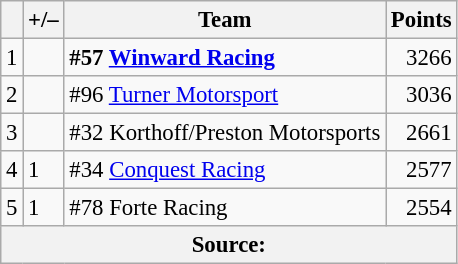<table class="wikitable" style="font-size: 95%;">
<tr>
<th scope="col"></th>
<th scope="col">+/–</th>
<th scope="col">Team</th>
<th scope="col">Points</th>
</tr>
<tr>
<td align=center>1</td>
<td align="left"></td>
<td><strong>#57 <a href='#'>Winward Racing</a></strong></td>
<td align=right>3266</td>
</tr>
<tr>
<td align=center>2</td>
<td align="left"></td>
<td>#96 <a href='#'>Turner Motorsport</a></td>
<td align=right>3036</td>
</tr>
<tr>
<td align=center>3</td>
<td align=left></td>
<td>#32 Korthoff/Preston Motorsports</td>
<td align=right>2661</td>
</tr>
<tr>
<td align=center>4</td>
<td align=left> 1</td>
<td>#34 <a href='#'>Conquest Racing</a></td>
<td align=right>2577</td>
</tr>
<tr>
<td align=center>5</td>
<td align=left> 1</td>
<td>#78 Forte Racing</td>
<td align=right>2554</td>
</tr>
<tr>
<th colspan=5>Source:</th>
</tr>
</table>
